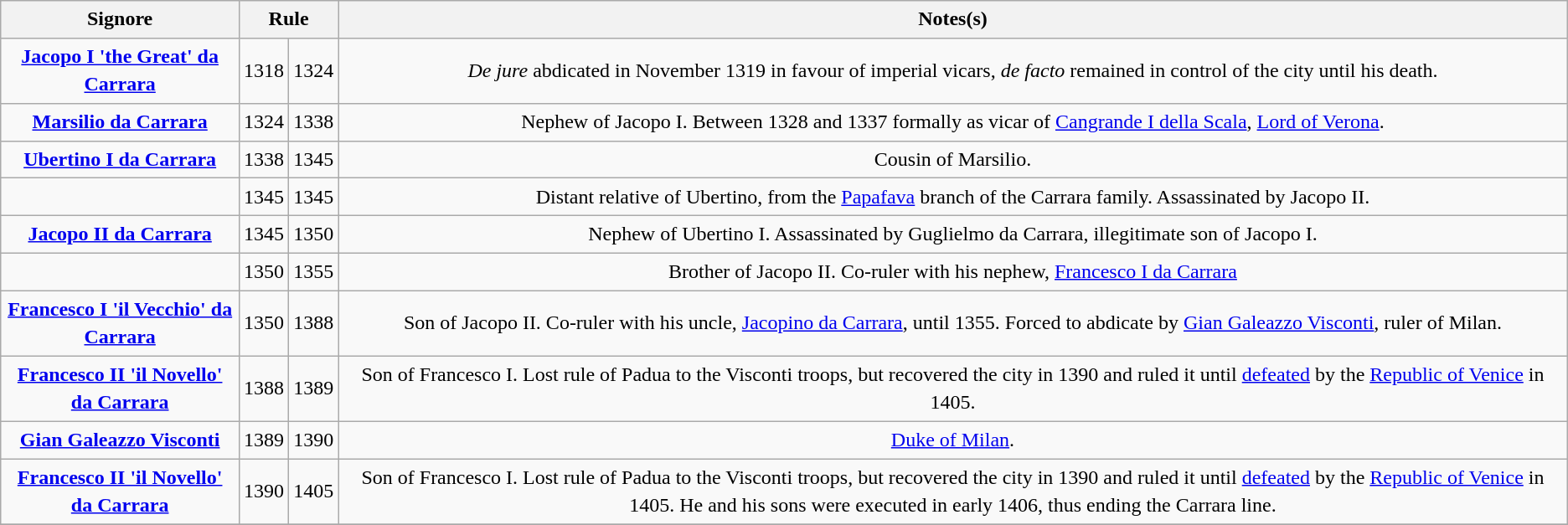<table class="wikitable" style="line-height:1.4em; text-align:center">
<tr>
<th>Signore</th>
<th colspan=2>Rule</th>
<th>Notes(s)</th>
</tr>
<tr>
<td><strong><a href='#'>Jacopo I 'the Great' da Carrara</a></strong></td>
<td> 1318</td>
<td> 1324</td>
<td><em>De jure</em> abdicated in November 1319 in favour of imperial vicars, <em>de facto</em> remained in control of the city until his death.</td>
</tr>
<tr>
<td><strong><a href='#'>Marsilio da Carrara</a></strong></td>
<td> 1324</td>
<td> 1338</td>
<td>Nephew of Jacopo I. Between 1328 and 1337 formally as vicar of <a href='#'>Cangrande I della Scala</a>, <a href='#'>Lord of Verona</a>.</td>
</tr>
<tr>
<td><strong><a href='#'>Ubertino I da Carrara</a></strong></td>
<td> 1338</td>
<td> 1345</td>
<td>Cousin of Marsilio.</td>
</tr>
<tr>
<td><strong></strong></td>
<td> 1345</td>
<td> 1345</td>
<td>Distant relative of Ubertino, from the <a href='#'>Papafava</a> branch of the Carrara family. Assassinated by Jacopo II.</td>
</tr>
<tr>
<td><strong><a href='#'>Jacopo II da Carrara</a></strong></td>
<td> 1345</td>
<td> 1350</td>
<td>Nephew of Ubertino I. Assassinated by Guglielmo da Carrara, illegitimate son of Jacopo I.</td>
</tr>
<tr>
<td><strong></strong></td>
<td> 1350</td>
<td>1355</td>
<td>Brother of Jacopo II. Co-ruler with his nephew, <a href='#'>Francesco I da Carrara</a></td>
</tr>
<tr>
<td><strong><a href='#'>Francesco I 'il Vecchio' da Carrara</a></strong></td>
<td> 1350</td>
<td> 1388</td>
<td>Son of Jacopo II. Co-ruler with his uncle, <a href='#'>Jacopino da Carrara</a>, until 1355. Forced to abdicate by <a href='#'>Gian Galeazzo Visconti</a>, ruler of Milan.</td>
</tr>
<tr>
<td><strong><a href='#'>Francesco II 'il Novello' da Carrara</a></strong></td>
<td> 1388</td>
<td> 1389</td>
<td>Son of Francesco I. Lost rule of Padua to the Visconti troops, but recovered the city in 1390 and ruled it until <a href='#'>defeated</a> by the <a href='#'>Republic of Venice</a> in 1405.</td>
</tr>
<tr>
<td><strong><a href='#'>Gian Galeazzo Visconti</a></strong></td>
<td> 1389</td>
<td> 1390</td>
<td><a href='#'>Duke of Milan</a>.</td>
</tr>
<tr>
<td><strong><a href='#'>Francesco II 'il Novello' da Carrara</a></strong></td>
<td> 1390</td>
<td> 1405</td>
<td>Son of Francesco I. Lost rule of Padua to the Visconti troops, but recovered the city in 1390 and ruled it until <a href='#'>defeated</a> by the <a href='#'>Republic of Venice</a> in 1405. He and his sons were executed in early 1406, thus ending the Carrara line.</td>
</tr>
<tr>
</tr>
</table>
